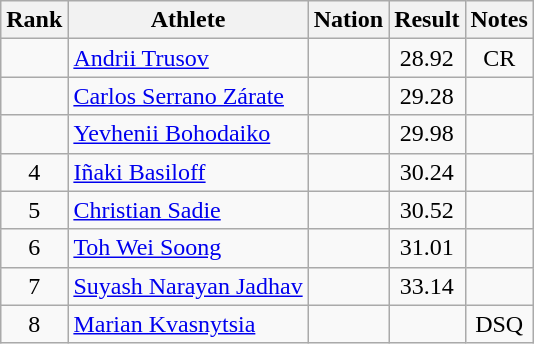<table class="wikitable sortable" style="text-align:center">
<tr>
<th>Rank</th>
<th>Athlete</th>
<th>Nation</th>
<th>Result</th>
<th>Notes</th>
</tr>
<tr>
<td></td>
<td align=left><a href='#'>Andrii Trusov</a></td>
<td align=left></td>
<td>28.92</td>
<td>CR</td>
</tr>
<tr>
<td></td>
<td align=left><a href='#'>Carlos Serrano Zárate</a></td>
<td align=left></td>
<td>29.28</td>
<td></td>
</tr>
<tr>
<td></td>
<td align=left><a href='#'>Yevhenii Bohodaiko</a></td>
<td align=left></td>
<td>29.98</td>
<td></td>
</tr>
<tr>
<td>4</td>
<td align=left><a href='#'>Iñaki Basiloff</a></td>
<td align=left></td>
<td>30.24</td>
<td></td>
</tr>
<tr>
<td>5</td>
<td align=left><a href='#'>Christian Sadie</a></td>
<td align=left></td>
<td>30.52</td>
<td></td>
</tr>
<tr>
<td>6</td>
<td align=left><a href='#'>Toh Wei Soong</a></td>
<td align=left></td>
<td>31.01</td>
<td></td>
</tr>
<tr>
<td>7</td>
<td align=left><a href='#'>Suyash Narayan Jadhav</a></td>
<td align=left></td>
<td>33.14</td>
<td></td>
</tr>
<tr>
<td>8</td>
<td align=left><a href='#'>Marian Kvasnytsia</a></td>
<td align=left></td>
<td></td>
<td>DSQ</td>
</tr>
</table>
